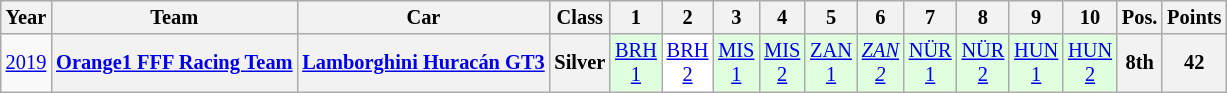<table class="wikitable" border="1" style="text-align:center; font-size:85%;">
<tr>
<th>Year</th>
<th>Team</th>
<th>Car</th>
<th>Class</th>
<th>1</th>
<th>2</th>
<th>3</th>
<th>4</th>
<th>5</th>
<th>6</th>
<th>7</th>
<th>8</th>
<th>9</th>
<th>10</th>
<th>Pos.</th>
<th>Points</th>
</tr>
<tr>
<td><a href='#'>2019</a></td>
<th nowrap><a href='#'>Orange1 FFF Racing Team</a></th>
<th nowrap><a href='#'>Lamborghini Huracán GT3</a></th>
<th>Silver</th>
<td style="background:#DFFFDF;"><a href='#'>BRH<br>1</a><br></td>
<td style="background:#FFFFFF;"><a href='#'>BRH<br>2</a><br></td>
<td style="background:#DFFFDF;"><a href='#'>MIS<br>1</a><br></td>
<td style="background:#DFFFDF;"><a href='#'>MIS<br>2</a><br></td>
<td style="background:#DFFFDF;"><a href='#'>ZAN<br>1</a><br></td>
<td style="background:#DFFFDF;"><em><a href='#'>ZAN<br>2</a></em><br></td>
<td style="background:#DFFFDF;"><a href='#'>NÜR<br>1</a><br></td>
<td style="background:#DFFFDF;"><a href='#'>NÜR<br>2</a><br></td>
<td style="background:#DFFFDF;"><a href='#'>HUN<br>1</a><br></td>
<td style="background:#DFFFDF;"><a href='#'>HUN<br>2</a><br></td>
<th>8th</th>
<th>42</th>
</tr>
</table>
